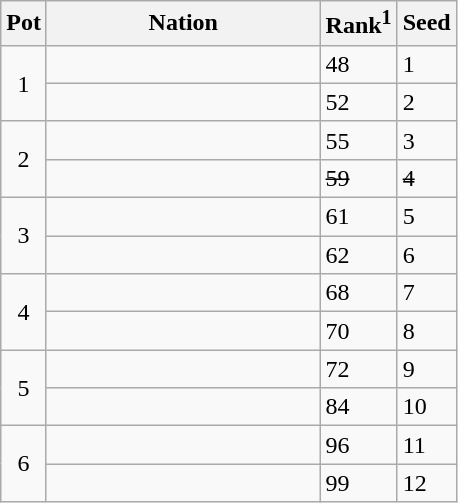<table class="wikitable">
<tr>
<th>Pot</th>
<th width="175">Nation</th>
<th>Rank<sup>1</sup></th>
<th>Seed</th>
</tr>
<tr>
<td rowspan=2 style="text-align:center;">1</td>
<td></td>
<td>48</td>
<td>1</td>
</tr>
<tr>
<td></td>
<td>52</td>
<td>2</td>
</tr>
<tr>
<td rowspan=2 style="text-align:center;">2</td>
<td></td>
<td>55</td>
<td>3</td>
</tr>
<tr>
<td><s></s></td>
<td><s>59</s></td>
<td><s>4</s></td>
</tr>
<tr>
<td rowspan=2 style="text-align:center;">3</td>
<td></td>
<td>61</td>
<td>5</td>
</tr>
<tr>
<td></td>
<td>62</td>
<td>6</td>
</tr>
<tr>
<td rowspan=2 style="text-align:center;">4</td>
<td></td>
<td>68</td>
<td>7</td>
</tr>
<tr>
<td></td>
<td>70</td>
<td>8</td>
</tr>
<tr>
<td rowspan=2 style="text-align:center;">5</td>
<td></td>
<td>72</td>
<td>9</td>
</tr>
<tr>
<td></td>
<td>84</td>
<td>10</td>
</tr>
<tr>
<td rowspan=2 style="text-align:center;">6</td>
<td></td>
<td>96</td>
<td>11</td>
</tr>
<tr>
<td></td>
<td>99</td>
<td>12</td>
</tr>
</table>
